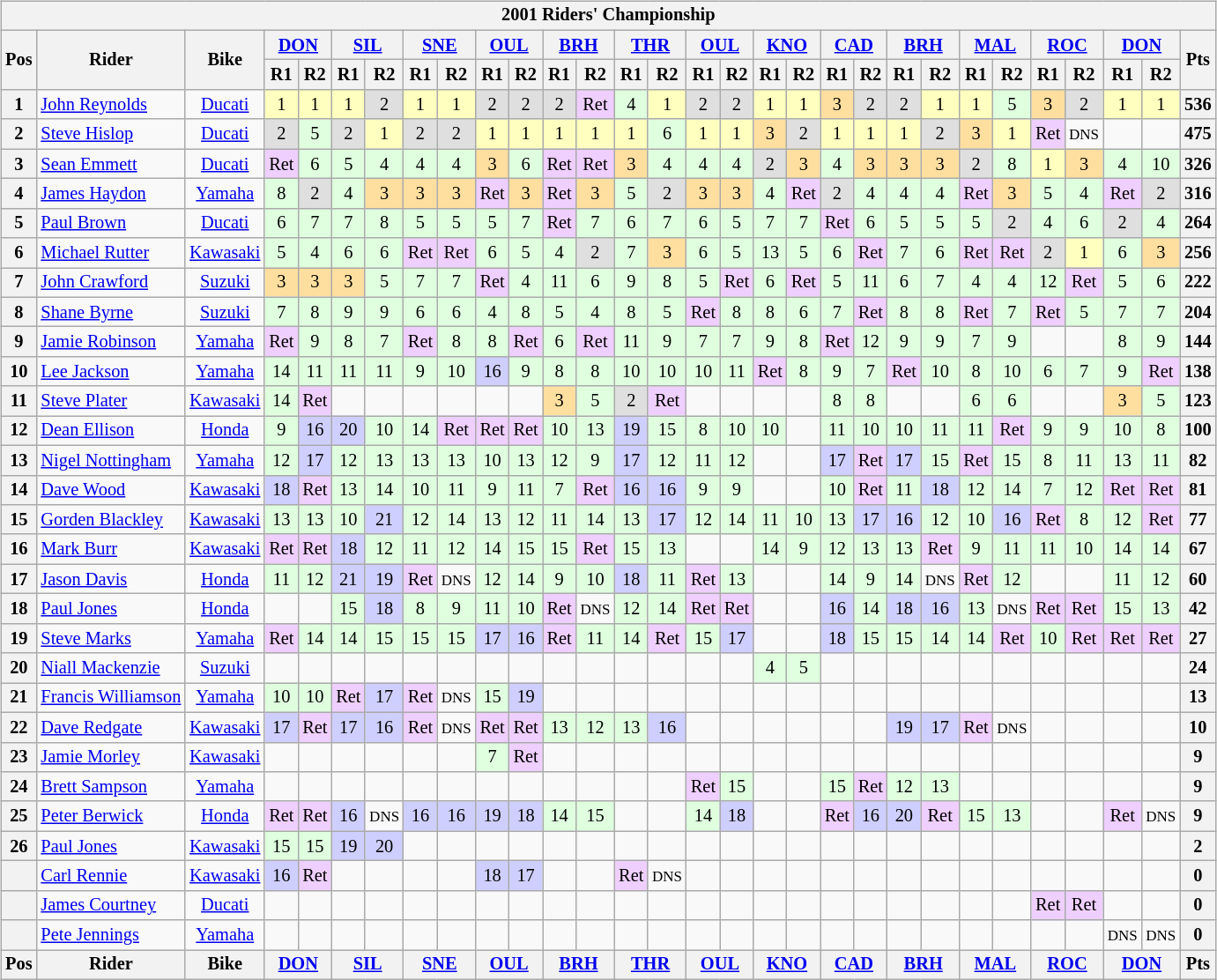<table>
<tr>
<td><br><table class="wikitable" style="font-size: 85%; text-align: center;">
<tr>
<th colspan=40>2001 Riders' Championship</th>
</tr>
<tr valign="top">
<th style="vertical-align:middle;" rowspan="2">Pos</th>
<th style="vertical-align:middle;" rowspan="2">Rider</th>
<th style="vertical-align:middle;" rowspan="2">Bike</th>
<th colspan=2><a href='#'>DON</a><br></th>
<th colspan=2><a href='#'>SIL</a><br></th>
<th colspan=2><a href='#'>SNE</a><br></th>
<th colspan=2><a href='#'>OUL</a><br></th>
<th colspan=2><a href='#'>BRH</a><br></th>
<th colspan=2><a href='#'>THR</a><br></th>
<th colspan=2><a href='#'>OUL</a><br></th>
<th colspan=2><a href='#'>KNO</a><br></th>
<th colspan=2><a href='#'>CAD</a><br></th>
<th colspan=2><a href='#'>BRH</a><br></th>
<th colspan=2><a href='#'>MAL</a><br></th>
<th colspan=2><a href='#'>ROC</a><br></th>
<th colspan=2><a href='#'>DON</a><br></th>
<th style="vertical-align:middle;" rowspan="2">Pts</th>
</tr>
<tr>
<th>R1</th>
<th>R2</th>
<th>R1</th>
<th>R2</th>
<th>R1</th>
<th>R2</th>
<th>R1</th>
<th>R2</th>
<th>R1</th>
<th>R2</th>
<th>R1</th>
<th>R2</th>
<th>R1</th>
<th>R2</th>
<th>R1</th>
<th>R2</th>
<th>R1</th>
<th>R2</th>
<th>R1</th>
<th>R2</th>
<th>R1</th>
<th>R2</th>
<th>R1</th>
<th>R2</th>
<th>R1</th>
<th>R2</th>
</tr>
<tr>
<th>1</th>
<td align="left"> <a href='#'>John Reynolds</a></td>
<td><a href='#'>Ducati</a></td>
<td style="background:#ffffbf;">1</td>
<td style="background:#ffffbf;">1</td>
<td style="background:#ffffbf;">1</td>
<td style="background:#dfdfdf;">2</td>
<td style="background:#ffffbf;">1</td>
<td style="background:#ffffbf;">1</td>
<td style="background:#dfdfdf;">2</td>
<td style="background:#dfdfdf;">2</td>
<td style="background:#dfdfdf;">2</td>
<td style="background:#efcfff;">Ret</td>
<td style="background:#dfffdf;">4</td>
<td style="background:#ffffbf;">1</td>
<td style="background:#dfdfdf;">2</td>
<td style="background:#dfdfdf;">2</td>
<td style="background:#ffffbf;">1</td>
<td style="background:#ffffbf;">1</td>
<td style="background:#ffdf9f;">3</td>
<td style="background:#dfdfdf;">2</td>
<td style="background:#dfdfdf;">2</td>
<td style="background:#ffffbf;">1</td>
<td style="background:#ffffbf;">1</td>
<td style="background:#dfffdf;">5</td>
<td style="background:#ffdf9f;">3</td>
<td style="background:#dfdfdf;">2</td>
<td style="background:#ffffbf;">1</td>
<td style="background:#ffffbf;">1</td>
<th>536</th>
</tr>
<tr>
<th>2</th>
<td align="left"> <a href='#'>Steve Hislop</a></td>
<td><a href='#'>Ducati</a></td>
<td style="background:#dfdfdf;">2</td>
<td style="background:#dfffdf;">5</td>
<td style="background:#dfdfdf;">2</td>
<td style="background:#ffffbf;">1</td>
<td style="background:#dfdfdf;">2</td>
<td style="background:#dfdfdf;">2</td>
<td style="background:#ffffbf;">1</td>
<td style="background:#ffffbf;">1</td>
<td style="background:#ffffbf;">1</td>
<td style="background:#ffffbf;">1</td>
<td style="background:#ffffbf;">1</td>
<td style="background:#dfffdf;">6</td>
<td style="background:#ffffbf;">1</td>
<td style="background:#ffffbf;">1</td>
<td style="background:#ffdf9f;">3</td>
<td style="background:#dfdfdf;">2</td>
<td style="background:#ffffbf;">1</td>
<td style="background:#ffffbf;">1</td>
<td style="background:#ffffbf;">1</td>
<td style="background:#dfdfdf;">2</td>
<td style="background:#ffdf9f;">3</td>
<td style="background:#ffffbf;">1</td>
<td style="background:#efcfff;">Ret</td>
<td><small>DNS</small></td>
<td></td>
<td></td>
<th>475</th>
</tr>
<tr>
<th>3</th>
<td align="left"> <a href='#'>Sean Emmett</a></td>
<td><a href='#'>Ducati</a></td>
<td style="background:#efcfff;">Ret</td>
<td style="background:#dfffdf;">6</td>
<td style="background:#dfffdf;">5</td>
<td style="background:#dfffdf;">4</td>
<td style="background:#dfffdf;">4</td>
<td style="background:#dfffdf;">4</td>
<td style="background:#ffdf9f;">3</td>
<td style="background:#dfffdf;">6</td>
<td style="background:#efcfff;">Ret</td>
<td style="background:#efcfff;">Ret</td>
<td style="background:#ffdf9f;">3</td>
<td style="background:#dfffdf;">4</td>
<td style="background:#dfffdf;">4</td>
<td style="background:#dfffdf;">4</td>
<td style="background:#dfdfdf;">2</td>
<td style="background:#ffdf9f;">3</td>
<td style="background:#dfffdf;">4</td>
<td style="background:#ffdf9f;">3</td>
<td style="background:#ffdf9f;">3</td>
<td style="background:#ffdf9f;">3</td>
<td style="background:#dfdfdf;">2</td>
<td style="background:#dfffdf;">8</td>
<td style="background:#ffffbf;">1</td>
<td style="background:#ffdf9f;">3</td>
<td style="background:#dfffdf;">4</td>
<td style="background:#dfffdf;">10</td>
<th>326</th>
</tr>
<tr>
<th>4</th>
<td align="left"> <a href='#'>James Haydon</a></td>
<td><a href='#'>Yamaha</a></td>
<td style="background:#dfffdf;">8</td>
<td style="background:#dfdfdf;">2</td>
<td style="background:#dfffdf;">4</td>
<td style="background:#ffdf9f;">3</td>
<td style="background:#ffdf9f;">3</td>
<td style="background:#ffdf9f;">3</td>
<td style="background:#efcfff;">Ret</td>
<td style="background:#ffdf9f;">3</td>
<td style="background:#efcfff;">Ret</td>
<td style="background:#ffdf9f;">3</td>
<td style="background:#dfffdf;">5</td>
<td style="background:#dfdfdf;">2</td>
<td style="background:#ffdf9f;">3</td>
<td style="background:#ffdf9f;">3</td>
<td style="background:#dfffdf;">4</td>
<td style="background:#efcfff;">Ret</td>
<td style="background:#dfdfdf;">2</td>
<td style="background:#dfffdf;">4</td>
<td style="background:#dfffdf;">4</td>
<td style="background:#dfffdf;">4</td>
<td style="background:#efcfff;">Ret</td>
<td style="background:#ffdf9f;">3</td>
<td style="background:#dfffdf;">5</td>
<td style="background:#dfffdf;">4</td>
<td style="background:#efcfff;">Ret</td>
<td style="background:#dfdfdf;">2</td>
<th>316</th>
</tr>
<tr>
<th>5</th>
<td align="left"> <a href='#'>Paul Brown</a></td>
<td><a href='#'>Ducati</a></td>
<td style="background:#dfffdf;">6</td>
<td style="background:#dfffdf;">7</td>
<td style="background:#dfffdf;">7</td>
<td style="background:#dfffdf;">8</td>
<td style="background:#dfffdf;">5</td>
<td style="background:#dfffdf;">5</td>
<td style="background:#dfffdf;">5</td>
<td style="background:#dfffdf;">7</td>
<td style="background:#efcfff;">Ret</td>
<td style="background:#dfffdf;">7</td>
<td style="background:#dfffdf;">6</td>
<td style="background:#dfffdf;">7</td>
<td style="background:#dfffdf;">6</td>
<td style="background:#dfffdf;">5</td>
<td style="background:#dfffdf;">7</td>
<td style="background:#dfffdf;">7</td>
<td style="background:#efcfff;">Ret</td>
<td style="background:#dfffdf;">6</td>
<td style="background:#dfffdf;">5</td>
<td style="background:#dfffdf;">5</td>
<td style="background:#dfffdf;">5</td>
<td style="background:#dfdfdf;">2</td>
<td style="background:#dfffdf;">4</td>
<td style="background:#dfffdf;">6</td>
<td style="background:#dfdfdf;">2</td>
<td style="background:#dfffdf;">4</td>
<th>264</th>
</tr>
<tr>
<th>6</th>
<td align="left"> <a href='#'>Michael Rutter</a></td>
<td><a href='#'>Kawasaki</a></td>
<td style="background:#dfffdf;">5</td>
<td style="background:#dfffdf;">4</td>
<td style="background:#dfffdf;">6</td>
<td style="background:#dfffdf;">6</td>
<td style="background:#efcfff;">Ret</td>
<td style="background:#efcfff;">Ret</td>
<td style="background:#dfffdf;">6</td>
<td style="background:#dfffdf;">5</td>
<td style="background:#dfffdf;">4</td>
<td style="background:#dfdfdf;">2</td>
<td style="background:#dfffdf;">7</td>
<td style="background:#ffdf9f;">3</td>
<td style="background:#dfffdf;">6</td>
<td style="background:#dfffdf;">5</td>
<td style="background:#dfffdf;">13</td>
<td style="background:#dfffdf;">5</td>
<td style="background:#dfffdf;">6</td>
<td style="background:#efcfff;">Ret</td>
<td style="background:#dfffdf;">7</td>
<td style="background:#dfffdf;">6</td>
<td style="background:#efcfff;">Ret</td>
<td style="background:#efcfff;">Ret</td>
<td style="background:#dfdfdf;">2</td>
<td style="background:#ffffbf;">1</td>
<td style="background:#dfffdf;">6</td>
<td style="background:#ffdf9f;">3</td>
<th>256</th>
</tr>
<tr>
<th>7</th>
<td align="left"> <a href='#'>John Crawford</a></td>
<td><a href='#'>Suzuki</a></td>
<td style="background:#ffdf9f;">3</td>
<td style="background:#ffdf9f;">3</td>
<td style="background:#ffdf9f;">3</td>
<td style="background:#dfffdf;">5</td>
<td style="background:#dfffdf;">7</td>
<td style="background:#dfffdf;">7</td>
<td style="background:#efcfff;">Ret</td>
<td style="background:#dfffdf;">4</td>
<td style="background:#dfffdf;">11</td>
<td style="background:#dfffdf;">6</td>
<td style="background:#dfffdf;">9</td>
<td style="background:#dfffdf;">8</td>
<td style="background:#dfffdf;">5</td>
<td style="background:#efcfff;">Ret</td>
<td style="background:#dfffdf;">6</td>
<td style="background:#efcfff;">Ret</td>
<td style="background:#dfffdf;">5</td>
<td style="background:#dfffdf;">11</td>
<td style="background:#dfffdf;">6</td>
<td style="background:#dfffdf;">7</td>
<td style="background:#dfffdf;">4</td>
<td style="background:#dfffdf;">4</td>
<td style="background:#dfffdf;">12</td>
<td style="background:#efcfff;">Ret</td>
<td style="background:#dfffdf;">5</td>
<td style="background:#dfffdf;">6</td>
<th>222</th>
</tr>
<tr>
<th>8</th>
<td align="left"> <a href='#'>Shane Byrne</a></td>
<td><a href='#'>Suzuki</a></td>
<td style="background:#dfffdf;">7</td>
<td style="background:#dfffdf;">8</td>
<td style="background:#dfffdf;">9</td>
<td style="background:#dfffdf;">9</td>
<td style="background:#dfffdf;">6</td>
<td style="background:#dfffdf;">6</td>
<td style="background:#dfffdf;">4</td>
<td style="background:#dfffdf;">8</td>
<td style="background:#dfffdf;">5</td>
<td style="background:#dfffdf;">4</td>
<td style="background:#dfffdf;">8</td>
<td style="background:#dfffdf;">5</td>
<td style="background:#efcfff;">Ret</td>
<td style="background:#dfffdf;">8</td>
<td style="background:#dfffdf;">8</td>
<td style="background:#dfffdf;">6</td>
<td style="background:#dfffdf;">7</td>
<td style="background:#efcfff;">Ret</td>
<td style="background:#dfffdf;">8</td>
<td style="background:#dfffdf;">8</td>
<td style="background:#efcfff;">Ret</td>
<td style="background:#dfffdf;">7</td>
<td style="background:#efcfff;">Ret</td>
<td style="background:#dfffdf;">5</td>
<td style="background:#dfffdf;">7</td>
<td style="background:#dfffdf;">7</td>
<th>204</th>
</tr>
<tr>
<th>9</th>
<td align="left"> <a href='#'>Jamie Robinson</a></td>
<td><a href='#'>Yamaha</a></td>
<td style="background:#efcfff;">Ret</td>
<td style="background:#dfffdf;">9</td>
<td style="background:#dfffdf;">8</td>
<td style="background:#dfffdf;">7</td>
<td style="background:#efcfff;">Ret</td>
<td style="background:#dfffdf;">8</td>
<td style="background:#dfffdf;">8</td>
<td style="background:#efcfff;">Ret</td>
<td style="background:#dfffdf;">6</td>
<td style="background:#efcfff;">Ret</td>
<td style="background:#dfffdf;">11</td>
<td style="background:#dfffdf;">9</td>
<td style="background:#dfffdf;">7</td>
<td style="background:#dfffdf;">7</td>
<td style="background:#dfffdf;">9</td>
<td style="background:#dfffdf;">8</td>
<td style="background:#efcfff;">Ret</td>
<td style="background:#dfffdf;">12</td>
<td style="background:#dfffdf;">9</td>
<td style="background:#dfffdf;">9</td>
<td style="background:#dfffdf;">7</td>
<td style="background:#dfffdf;">9</td>
<td></td>
<td></td>
<td style="background:#dfffdf;">8</td>
<td style="background:#dfffdf;">9</td>
<th>144</th>
</tr>
<tr>
<th>10</th>
<td align="left"> <a href='#'>Lee Jackson</a></td>
<td><a href='#'>Yamaha</a></td>
<td style="background:#dfffdf;">14</td>
<td style="background:#dfffdf;">11</td>
<td style="background:#dfffdf;">11</td>
<td style="background:#dfffdf;">11</td>
<td style="background:#dfffdf;">9</td>
<td style="background:#dfffdf;">10</td>
<td style="background:#cfcfff;">16</td>
<td style="background:#dfffdf;">9</td>
<td style="background:#dfffdf;">8</td>
<td style="background:#dfffdf;">8</td>
<td style="background:#dfffdf;">10</td>
<td style="background:#dfffdf;">10</td>
<td style="background:#dfffdf;">10</td>
<td style="background:#dfffdf;">11</td>
<td style="background:#efcfff;">Ret</td>
<td style="background:#dfffdf;">8</td>
<td style="background:#dfffdf;">9</td>
<td style="background:#dfffdf;">7</td>
<td style="background:#efcfff;">Ret</td>
<td style="background:#dfffdf;">10</td>
<td style="background:#dfffdf;">8</td>
<td style="background:#dfffdf;">10</td>
<td style="background:#dfffdf;">6</td>
<td style="background:#dfffdf;">7</td>
<td style="background:#dfffdf;">9</td>
<td style="background:#efcfff;">Ret</td>
<th>138</th>
</tr>
<tr>
<th>11</th>
<td align="left"> <a href='#'>Steve Plater</a></td>
<td><a href='#'>Kawasaki</a></td>
<td style="background:#dfffdf;">14</td>
<td style="background:#efcfff;">Ret</td>
<td></td>
<td></td>
<td></td>
<td></td>
<td></td>
<td></td>
<td style="background:#ffdf9f;">3</td>
<td style="background:#dfffdf;">5</td>
<td style="background:#dfdfdf;">2</td>
<td style="background:#efcfff;">Ret</td>
<td></td>
<td></td>
<td></td>
<td></td>
<td style="background:#dfffdf;">8</td>
<td style="background:#dfffdf;">8</td>
<td></td>
<td></td>
<td style="background:#dfffdf;">6</td>
<td style="background:#dfffdf;">6</td>
<td></td>
<td></td>
<td style="background:#ffdf9f;">3</td>
<td style="background:#dfffdf;">5</td>
<th>123</th>
</tr>
<tr>
<th>12</th>
<td align="left"> <a href='#'>Dean Ellison</a></td>
<td><a href='#'>Honda</a></td>
<td style="background:#dfffdf;">9</td>
<td style="background:#cfcfff;">16</td>
<td style="background:#cfcfff;">20</td>
<td style="background:#dfffdf;">10</td>
<td style="background:#dfffdf;">14</td>
<td style="background:#efcfff;">Ret</td>
<td style="background:#efcfff;">Ret</td>
<td style="background:#efcfff;">Ret</td>
<td style="background:#dfffdf;">10</td>
<td style="background:#dfffdf;">13</td>
<td style="background:#cfcfff;">19</td>
<td style="background:#dfffdf;">15</td>
<td style="background:#dfffdf;">8</td>
<td style="background:#dfffdf;">10</td>
<td style="background:#dfffdf;">10</td>
<td></td>
<td style="background:#dfffdf;">11</td>
<td style="background:#dfffdf;">10</td>
<td style="background:#dfffdf;">10</td>
<td style="background:#dfffdf;">11</td>
<td style="background:#dfffdf;">11</td>
<td style="background:#efcfff;">Ret</td>
<td style="background:#dfffdf;">9</td>
<td style="background:#dfffdf;">9</td>
<td style="background:#dfffdf;">10</td>
<td style="background:#dfffdf;">8</td>
<th>100</th>
</tr>
<tr>
<th>13</th>
<td align="left"> <a href='#'>Nigel Nottingham</a></td>
<td><a href='#'>Yamaha</a></td>
<td style="background:#dfffdf;">12</td>
<td style="background:#cfcfff;">17</td>
<td style="background:#dfffdf;">12</td>
<td style="background:#dfffdf;">13</td>
<td style="background:#dfffdf;">13</td>
<td style="background:#dfffdf;">13</td>
<td style="background:#dfffdf;">10</td>
<td style="background:#dfffdf;">13</td>
<td style="background:#dfffdf;">12</td>
<td style="background:#dfffdf;">9</td>
<td style="background:#cfcfff;">17</td>
<td style="background:#dfffdf;">12</td>
<td style="background:#dfffdf;">11</td>
<td style="background:#dfffdf;">12</td>
<td></td>
<td></td>
<td style="background:#cfcfff;">17</td>
<td style="background:#efcfff;">Ret</td>
<td style="background:#cfcfff;">17</td>
<td style="background:#dfffdf;">15</td>
<td style="background:#efcfff;">Ret</td>
<td style="background:#dfffdf;">15</td>
<td style="background:#dfffdf;">8</td>
<td style="background:#dfffdf;">11</td>
<td style="background:#dfffdf;">13</td>
<td style="background:#dfffdf;">11</td>
<th>82</th>
</tr>
<tr>
<th>14</th>
<td align="left"> <a href='#'>Dave Wood</a></td>
<td><a href='#'>Kawasaki</a></td>
<td style="background:#cfcfff;">18</td>
<td style="background:#efcfff;">Ret</td>
<td style="background:#dfffdf;">13</td>
<td style="background:#dfffdf;">14</td>
<td style="background:#dfffdf;">10</td>
<td style="background:#dfffdf;">11</td>
<td style="background:#dfffdf;">9</td>
<td style="background:#dfffdf;">11</td>
<td style="background:#dfffdf;">7</td>
<td style="background:#efcfff;">Ret</td>
<td style="background:#cfcfff;">16</td>
<td style="background:#cfcfff;">16</td>
<td style="background:#dfffdf;">9</td>
<td style="background:#dfffdf;">9</td>
<td></td>
<td></td>
<td style="background:#dfffdf;">10</td>
<td style="background:#efcfff;">Ret</td>
<td style="background:#dfffdf;">11</td>
<td style="background:#cfcfff;">18</td>
<td style="background:#dfffdf;">12</td>
<td style="background:#dfffdf;">14</td>
<td style="background:#dfffdf;">7</td>
<td style="background:#dfffdf;">12</td>
<td style="background:#efcfff;">Ret</td>
<td style="background:#efcfff;">Ret</td>
<th>81</th>
</tr>
<tr>
<th>15</th>
<td align="left"> <a href='#'>Gorden Blackley</a></td>
<td><a href='#'>Kawasaki</a></td>
<td style="background:#dfffdf;">13</td>
<td style="background:#dfffdf;">13</td>
<td style="background:#dfffdf;">10</td>
<td style="background:#cfcfff;">21</td>
<td style="background:#dfffdf;">12</td>
<td style="background:#dfffdf;">14</td>
<td style="background:#dfffdf;">13</td>
<td style="background:#dfffdf;">12</td>
<td style="background:#dfffdf;">11</td>
<td style="background:#dfffdf;">14</td>
<td style="background:#dfffdf;">13</td>
<td style="background:#cfcfff;">17</td>
<td style="background:#dfffdf;">12</td>
<td style="background:#dfffdf;">14</td>
<td style="background:#dfffdf;">11</td>
<td style="background:#dfffdf;">10</td>
<td style="background:#dfffdf;">13</td>
<td style="background:#cfcfff;">17</td>
<td style="background:#cfcfff;">16</td>
<td style="background:#dfffdf;">12</td>
<td style="background:#dfffdf;">10</td>
<td style="background:#cfcfff;">16</td>
<td style="background:#efcfff;">Ret</td>
<td style="background:#dfffdf;">8</td>
<td style="background:#dfffdf;">12</td>
<td style="background:#efcfff;">Ret</td>
<th>77</th>
</tr>
<tr>
<th>16</th>
<td align="left"> <a href='#'>Mark Burr</a></td>
<td><a href='#'>Kawasaki</a></td>
<td style="background:#efcfff;">Ret</td>
<td style="background:#efcfff;">Ret</td>
<td style="background:#cfcfff;">18</td>
<td style="background:#dfffdf;">12</td>
<td style="background:#dfffdf;">11</td>
<td style="background:#dfffdf;">12</td>
<td style="background:#dfffdf;">14</td>
<td style="background:#dfffdf;">15</td>
<td style="background:#dfffdf;">15</td>
<td style="background:#efcfff;">Ret</td>
<td style="background:#dfffdf;">15</td>
<td style="background:#dfffdf;">13</td>
<td></td>
<td></td>
<td style="background:#dfffdf;">14</td>
<td style="background:#dfffdf;">9</td>
<td style="background:#dfffdf;">12</td>
<td style="background:#dfffdf;">13</td>
<td style="background:#dfffdf;">13</td>
<td style="background:#efcfff;">Ret</td>
<td style="background:#dfffdf;">9</td>
<td style="background:#dfffdf;">11</td>
<td style="background:#dfffdf;">11</td>
<td style="background:#dfffdf;">10</td>
<td style="background:#dfffdf;">14</td>
<td style="background:#dfffdf;">14</td>
<th>67</th>
</tr>
<tr>
<th>17</th>
<td align="left"> <a href='#'>Jason Davis</a></td>
<td><a href='#'>Honda</a></td>
<td style="background:#dfffdf;">11</td>
<td style="background:#dfffdf;">12</td>
<td style="background:#cfcfff;">21</td>
<td style="background:#cfcfff;">19</td>
<td style="background:#efcfff;">Ret</td>
<td><small>DNS</small></td>
<td style="background:#dfffdf;">12</td>
<td style="background:#dfffdf;">14</td>
<td style="background:#dfffdf;">9</td>
<td style="background:#dfffdf;">10</td>
<td style="background:#cfcfff;">18</td>
<td style="background:#dfffdf;">11</td>
<td style="background:#efcfff;">Ret</td>
<td style="background:#dfffdf;">13</td>
<td></td>
<td></td>
<td style="background:#dfffdf;">14</td>
<td style="background:#dfffdf;">9</td>
<td style="background:#dfffdf;">14</td>
<td><small>DNS</small></td>
<td style="background:#efcfff;">Ret</td>
<td style="background:#dfffdf;">12</td>
<td></td>
<td></td>
<td style="background:#dfffdf;">11</td>
<td style="background:#dfffdf;">12</td>
<th>60</th>
</tr>
<tr>
<th>18</th>
<td align="left"> <a href='#'>Paul Jones</a></td>
<td><a href='#'>Honda</a></td>
<td></td>
<td></td>
<td style="background:#dfffdf;">15</td>
<td style="background:#cfcfff;">18</td>
<td style="background:#dfffdf;">8</td>
<td style="background:#dfffdf;">9</td>
<td style="background:#dfffdf;">11</td>
<td style="background:#dfffdf;">10</td>
<td style="background:#efcfff;">Ret</td>
<td><small>DNS</small></td>
<td style="background:#dfffdf;">12</td>
<td style="background:#dfffdf;">14</td>
<td style="background:#efcfff;">Ret</td>
<td style="background:#efcfff;">Ret</td>
<td></td>
<td></td>
<td style="background:#cfcfff;">16</td>
<td style="background:#dfffdf;">14</td>
<td style="background:#cfcfff;">18</td>
<td style="background:#cfcfff;">16</td>
<td style="background:#dfffdf;">13</td>
<td><small>DNS</small></td>
<td style="background:#efcfff;">Ret</td>
<td style="background:#efcfff;">Ret</td>
<td style="background:#dfffdf;">15</td>
<td style="background:#dfffdf;">13</td>
<th>42</th>
</tr>
<tr>
<th>19</th>
<td align="left"> <a href='#'>Steve Marks</a></td>
<td><a href='#'>Yamaha</a></td>
<td style="background:#efcfff;">Ret</td>
<td style="background:#dfffdf;">14</td>
<td style="background:#dfffdf;">14</td>
<td style="background:#dfffdf;">15</td>
<td style="background:#dfffdf;">15</td>
<td style="background:#dfffdf;">15</td>
<td style="background:#cfcfff;">17</td>
<td style="background:#cfcfff;">16</td>
<td style="background:#efcfff;">Ret</td>
<td style="background:#dfffdf;">11</td>
<td style="background:#dfffdf;">14</td>
<td style="background:#efcfff;">Ret</td>
<td style="background:#dfffdf;">15</td>
<td style="background:#cfcfff;">17</td>
<td></td>
<td></td>
<td style="background:#cfcfff;">18</td>
<td style="background:#dfffdf;">15</td>
<td style="background:#dfffdf;">15</td>
<td style="background:#dfffdf;">14</td>
<td style="background:#dfffdf;">14</td>
<td style="background:#efcfff;">Ret</td>
<td style="background:#dfffdf;">10</td>
<td style="background:#efcfff;">Ret</td>
<td style="background:#efcfff;">Ret</td>
<td style="background:#efcfff;">Ret</td>
<th>27</th>
</tr>
<tr>
<th>20</th>
<td align="left"> <a href='#'>Niall Mackenzie</a></td>
<td><a href='#'>Suzuki</a></td>
<td></td>
<td></td>
<td></td>
<td></td>
<td></td>
<td></td>
<td></td>
<td></td>
<td></td>
<td></td>
<td></td>
<td></td>
<td></td>
<td></td>
<td style="background:#dfffdf;">4</td>
<td style="background:#dfffdf;">5</td>
<td></td>
<td></td>
<td></td>
<td></td>
<td></td>
<td></td>
<td></td>
<td></td>
<td></td>
<td></td>
<th>24</th>
</tr>
<tr>
<th>21</th>
<td align="left"> <a href='#'>Francis Williamson</a></td>
<td><a href='#'>Yamaha</a></td>
<td style="background:#dfffdf;">10</td>
<td style="background:#dfffdf;">10</td>
<td style="background:#efcfff;">Ret</td>
<td style="background:#cfcfff;">17</td>
<td style="background:#efcfff;">Ret</td>
<td><small>DNS</small></td>
<td style="background:#dfffdf;">15</td>
<td style="background:#cfcfff;">19</td>
<td></td>
<td></td>
<td></td>
<td></td>
<td></td>
<td></td>
<td></td>
<td></td>
<td></td>
<td></td>
<td></td>
<td></td>
<td></td>
<td></td>
<td></td>
<td></td>
<td></td>
<td></td>
<th>13</th>
</tr>
<tr>
<th>22</th>
<td align="left"> <a href='#'>Dave Redgate</a></td>
<td><a href='#'>Kawasaki</a></td>
<td style="background:#cfcfff;">17</td>
<td style="background:#efcfff;">Ret</td>
<td style="background:#cfcfff;">17</td>
<td style="background:#cfcfff;">16</td>
<td style="background:#efcfff;">Ret</td>
<td><small>DNS</small></td>
<td style="background:#efcfff;">Ret</td>
<td style="background:#efcfff;">Ret</td>
<td style="background:#dfffdf;">13</td>
<td style="background:#dfffdf;">12</td>
<td style="background:#dfffdf;">13</td>
<td style="background:#cfcfff;">16</td>
<td></td>
<td></td>
<td></td>
<td></td>
<td></td>
<td></td>
<td style="background:#cfcfff;">19</td>
<td style="background:#cfcfff;">17</td>
<td style="background:#efcfff;">Ret</td>
<td><small>DNS</small></td>
<td></td>
<td></td>
<td></td>
<td></td>
<th>10</th>
</tr>
<tr>
<th>23</th>
<td align="left"> <a href='#'>Jamie Morley</a></td>
<td><a href='#'>Kawasaki</a></td>
<td></td>
<td></td>
<td></td>
<td></td>
<td></td>
<td></td>
<td style="background:#dfffdf;">7</td>
<td style="background:#efcfff;">Ret</td>
<td></td>
<td></td>
<td></td>
<td></td>
<td></td>
<td></td>
<td></td>
<td></td>
<td></td>
<td></td>
<td></td>
<td></td>
<td></td>
<td></td>
<td></td>
<td></td>
<td></td>
<td></td>
<th>9</th>
</tr>
<tr>
<th>24</th>
<td align="left"> <a href='#'>Brett Sampson</a></td>
<td><a href='#'>Yamaha</a></td>
<td></td>
<td></td>
<td></td>
<td></td>
<td></td>
<td></td>
<td></td>
<td></td>
<td></td>
<td></td>
<td></td>
<td></td>
<td style="background:#efcfff;">Ret</td>
<td style="background:#dfffdf;">15</td>
<td></td>
<td></td>
<td style="background:#dfffdf;">15</td>
<td style="background:#efcfff;">Ret</td>
<td style="background:#dfffdf;">12</td>
<td style="background:#dfffdf;">13</td>
<td></td>
<td></td>
<td></td>
<td></td>
<td></td>
<td></td>
<th>9</th>
</tr>
<tr>
<th>25</th>
<td align="left"> <a href='#'>Peter Berwick</a></td>
<td><a href='#'>Honda</a></td>
<td style="background:#efcfff;">Ret</td>
<td style="background:#efcfff;">Ret</td>
<td style="background:#cfcfff;">16</td>
<td><small>DNS</small></td>
<td style="background:#cfcfff;">16</td>
<td style="background:#cfcfff;">16</td>
<td style="background:#cfcfff;">19</td>
<td style="background:#cfcfff;">18</td>
<td style="background:#dfffdf;">14</td>
<td style="background:#dfffdf;">15</td>
<td></td>
<td></td>
<td style="background:#dfffdf;">14</td>
<td style="background:#cfcfff;">18</td>
<td></td>
<td></td>
<td style="background:#efcfff;">Ret</td>
<td style="background:#cfcfff;">16</td>
<td style="background:#cfcfff;">20</td>
<td style="background:#efcfff;">Ret</td>
<td style="background:#dfffdf;">15</td>
<td style="background:#dfffdf;">13</td>
<td></td>
<td></td>
<td style="background:#efcfff;">Ret</td>
<td><small>DNS</small></td>
<th>9</th>
</tr>
<tr>
<th>26</th>
<td align="left"> <a href='#'>Paul Jones</a></td>
<td><a href='#'>Kawasaki</a></td>
<td style="background:#dfffdf;">15</td>
<td style="background:#dfffdf;">15</td>
<td style="background:#cfcfff;">19</td>
<td style="background:#cfcfff;">20</td>
<td></td>
<td></td>
<td></td>
<td></td>
<td></td>
<td></td>
<td></td>
<td></td>
<td></td>
<td></td>
<td></td>
<td></td>
<td></td>
<td></td>
<td></td>
<td></td>
<td></td>
<td></td>
<td></td>
<td></td>
<td></td>
<td></td>
<th>2</th>
</tr>
<tr>
<th></th>
<td align="left"> <a href='#'>Carl Rennie</a></td>
<td><a href='#'>Kawasaki</a></td>
<td style="background:#cfcfff;">16</td>
<td style="background:#efcfff;">Ret</td>
<td></td>
<td></td>
<td></td>
<td></td>
<td style="background:#cfcfff;">18</td>
<td style="background:#cfcfff;">17</td>
<td></td>
<td></td>
<td style="background:#efcfff;">Ret</td>
<td><small>DNS</small></td>
<td></td>
<td></td>
<td></td>
<td></td>
<td></td>
<td></td>
<td></td>
<td></td>
<td></td>
<td></td>
<td></td>
<td></td>
<td></td>
<td></td>
<th>0</th>
</tr>
<tr>
<th></th>
<td align="left"> <a href='#'>James Courtney</a></td>
<td><a href='#'>Ducati</a></td>
<td></td>
<td></td>
<td></td>
<td></td>
<td></td>
<td></td>
<td></td>
<td></td>
<td></td>
<td></td>
<td></td>
<td></td>
<td></td>
<td></td>
<td></td>
<td></td>
<td></td>
<td></td>
<td></td>
<td></td>
<td></td>
<td></td>
<td style="background:#efcfff;">Ret</td>
<td style="background:#efcfff;">Ret</td>
<td></td>
<td></td>
<th>0</th>
</tr>
<tr>
<th></th>
<td align="left"> <a href='#'>Pete Jennings</a></td>
<td><a href='#'>Yamaha</a></td>
<td></td>
<td></td>
<td></td>
<td></td>
<td></td>
<td></td>
<td></td>
<td></td>
<td></td>
<td></td>
<td></td>
<td></td>
<td></td>
<td></td>
<td></td>
<td></td>
<td></td>
<td></td>
<td></td>
<td></td>
<td></td>
<td></td>
<td></td>
<td></td>
<td><small>DNS</small></td>
<td><small>DNS</small></td>
<th>0</th>
</tr>
<tr valign="top">
<th style="vertical-align:middle;" rowspan="2">Pos</th>
<th style="vertical-align:middle;" rowspan="2">Rider</th>
<th style="vertical-align:middle;" rowspan="2">Bike</th>
<th colspan=2><a href='#'>DON</a><br></th>
<th colspan=2><a href='#'>SIL</a><br></th>
<th colspan=2><a href='#'>SNE</a><br></th>
<th colspan=2><a href='#'>OUL</a><br></th>
<th colspan=2><a href='#'>BRH</a><br></th>
<th colspan=2><a href='#'>THR</a><br></th>
<th colspan=2><a href='#'>OUL</a><br></th>
<th colspan=2><a href='#'>KNO</a><br></th>
<th colspan=2><a href='#'>CAD</a><br></th>
<th colspan=2><a href='#'>BRH</a><br></th>
<th colspan=2><a href='#'>MAL</a><br></th>
<th colspan=2><a href='#'>ROC</a><br></th>
<th colspan=2><a href='#'>DON</a><br></th>
<th style="vertical-align:middle;" rowspan="2">Pts</th>
</tr>
</table>
</td>
<td valign="top"></td>
</tr>
</table>
